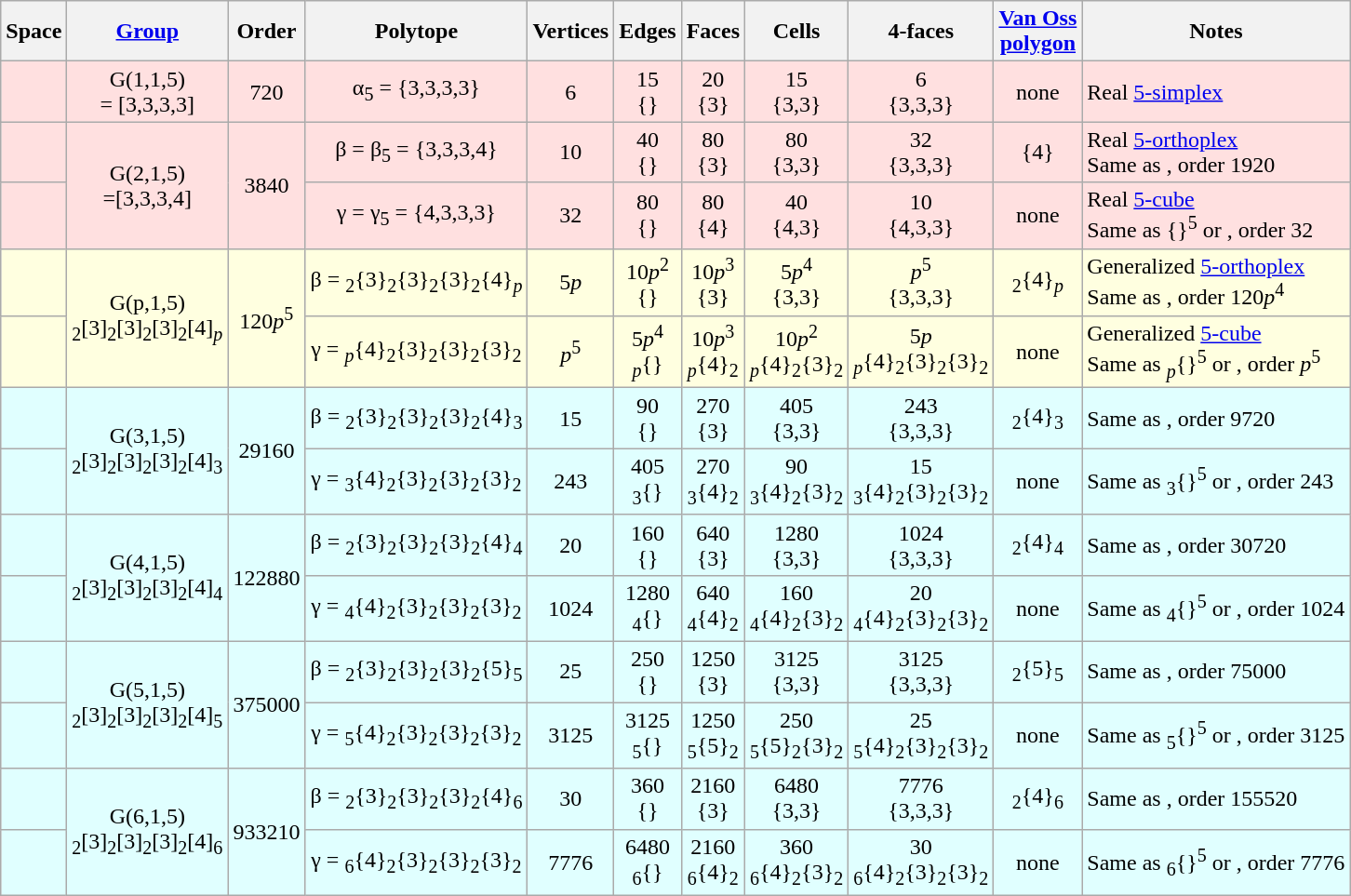<table class="wikitable sortable">
<tr>
<th>Space</th>
<th><a href='#'>Group</a></th>
<th data-sort-type="number">Order</th>
<th>Polytope</th>
<th data-sort-type="number">Vertices</th>
<th data-sort-type="number">Edges</th>
<th data-sort-type="number">Faces</th>
<th data-sort-type="number">Cells</th>
<th data-sort-type="number">4-faces</th>
<th><a href='#'>Van Oss<br>polygon</a></th>
<th>Notes</th>
</tr>
<tr align=center BGCOLOR="#ffe0e0">
<td></td>
<td>G(1,1,5)<br>= [3,3,3,3]</td>
<td>720</td>
<td>α<sub>5</sub> = {3,3,3,3}<br></td>
<td>6</td>
<td>15<br>{}</td>
<td>20<br>{3}</td>
<td>15<br>{3,3}</td>
<td>6<br>{3,3,3}</td>
<td>none</td>
<td align=left>Real <a href='#'>5-simplex</a></td>
</tr>
<tr align=center BGCOLOR="#ffe0e0">
<td></td>
<td rowspan=2>G(2,1,5)<br>=[3,3,3,4]</td>
<td rowspan=2>3840</td>
<td>β = β<sub>5</sub> = {3,3,3,4}<br></td>
<td>10</td>
<td>40<br>{}</td>
<td>80 <br>{3}</td>
<td>80<br>{3,3}</td>
<td>32<br>{3,3,3}</td>
<td>{4}</td>
<td align=left>Real <a href='#'>5-orthoplex</a><br>Same as , order 1920</td>
</tr>
<tr align=center BGCOLOR="#ffe0e0">
<td></td>
<td>γ = γ<sub>5</sub> = {4,3,3,3}<br></td>
<td>32</td>
<td>80 <br>{}</td>
<td>80<br>{4}</td>
<td>40<br>{4,3}</td>
<td>10 <br> {4,3,3}</td>
<td>none</td>
<td align=left>Real <a href='#'>5-cube</a><br>Same as {}<sup>5</sup> or , order 32</td>
</tr>
<tr align=center BGCOLOR="#ffffe0">
<td></td>
<td rowspan=2>G(p,1,5)<br><sub>2</sub>[3]<sub>2</sub>[3]<sub>2</sub>[3]<sub>2</sub>[4]<sub><em>p</em></sub></td>
<td rowspan=2>120<em>p</em><sup>5</sup></td>
<td>β = <sub>2</sub>{3}<sub>2</sub>{3}<sub>2</sub>{3}<sub>2</sub>{4}<sub><em>p</em></sub><br></td>
<td>5<em>p</em></td>
<td>10<em>p</em><sup>2</sup><br>{}</td>
<td>10<em>p</em><sup>3</sup><br>{3}</td>
<td>5<em>p</em><sup>4</sup><br> {3,3}</td>
<td><em>p</em><sup>5</sup><br>{3,3,3}</td>
<td><sub>2</sub>{4}<sub><em>p</em></sub></td>
<td align=left>Generalized <a href='#'>5-orthoplex</a><br>Same as , order 120<em>p</em><sup>4</sup></td>
</tr>
<tr align=center BGCOLOR="#ffffe0">
<td></td>
<td>γ = <sub><em>p</em></sub>{4}<sub>2</sub>{3}<sub>2</sub>{3}<sub>2</sub>{3}<sub>2</sub><br></td>
<td><em>p</em><sup>5</sup></td>
<td>5<em>p</em><sup>4</sup><br><sub><em>p</em></sub>{}</td>
<td>10<em>p</em><sup>3</sup><br><sub><em>p</em></sub>{4}<sub>2</sub></td>
<td>10<em>p</em><sup>2</sup><br><sub><em>p</em></sub>{4}<sub>2</sub>{3}<sub>2</sub></td>
<td>5<em>p</em><br><sub><em>p</em></sub>{4}<sub>2</sub>{3}<sub>2</sub>{3}<sub>2</sub></td>
<td>none</td>
<td align=left>Generalized <a href='#'>5-cube</a><br>Same as <sub><em>p</em></sub>{}<sup>5</sup> or , order <em>p</em><sup>5</sup></td>
</tr>
<tr align=center BGCOLOR="#e0ffff">
<td></td>
<td rowspan=2>G(3,1,5)<br><sub>2</sub>[3]<sub>2</sub>[3]<sub>2</sub>[3]<sub>2</sub>[4]<sub>3</sub></td>
<td rowspan=2>29160</td>
<td>β = <sub>2</sub>{3}<sub>2</sub>{3}<sub>2</sub>{3}<sub>2</sub>{4}<sub>3</sub><br></td>
<td>15</td>
<td>90<br>{}</td>
<td>270 <br>{3}</td>
<td>405 <br> {3,3}</td>
<td>243 <br>{3,3,3}</td>
<td><sub>2</sub>{4}<sub>3</sub></td>
<td align=left>Same as , order 9720</td>
</tr>
<tr align=center BGCOLOR="#e0ffff">
<td></td>
<td>γ = <sub>3</sub>{4}<sub>2</sub>{3}<sub>2</sub>{3}<sub>2</sub>{3}<sub>2</sub><br></td>
<td>243</td>
<td>405<br><sub>3</sub>{}</td>
<td>270 <br> <sub>3</sub>{4}<sub>2</sub></td>
<td>90 <br> <sub>3</sub>{4}<sub>2</sub>{3}<sub>2</sub></td>
<td>15 <br> <sub>3</sub>{4}<sub>2</sub>{3}<sub>2</sub>{3}<sub>2</sub></td>
<td>none</td>
<td align=left>Same as <sub>3</sub>{}<sup>5</sup> or , order 243</td>
</tr>
<tr align=center BGCOLOR="#e0ffff">
<td></td>
<td rowspan=2>G(4,1,5)<br><sub>2</sub>[3]<sub>2</sub>[3]<sub>2</sub>[3]<sub>2</sub>[4]<sub>4</sub></td>
<td rowspan=2>122880</td>
<td>β = <sub>2</sub>{3}<sub>2</sub>{3}<sub>2</sub>{3}<sub>2</sub>{4}<sub>4</sub><br></td>
<td>20</td>
<td>160<br>{}</td>
<td>640 <br>{3}</td>
<td>1280 <br> {3,3}</td>
<td>1024 <br>{3,3,3}</td>
<td><sub>2</sub>{4}<sub>4</sub></td>
<td align=left>Same as , order 30720</td>
</tr>
<tr align=center BGCOLOR="#e0ffff">
<td></td>
<td>γ = <sub>4</sub>{4}<sub>2</sub>{3}<sub>2</sub>{3}<sub>2</sub>{3}<sub>2</sub><br></td>
<td>1024</td>
<td>1280 <br><sub>4</sub>{}</td>
<td>640 <br> <sub>4</sub>{4}<sub>2</sub></td>
<td>160 <br> <sub>4</sub>{4}<sub>2</sub>{3}<sub>2</sub></td>
<td>20 <br> <sub>4</sub>{4}<sub>2</sub>{3}<sub>2</sub>{3}<sub>2</sub></td>
<td>none</td>
<td align=left>Same as <sub>4</sub>{}<sup>5</sup> or , order 1024</td>
</tr>
<tr align=center BGCOLOR="#e0ffff">
<td></td>
<td rowspan=2>G(5,1,5)<br><sub>2</sub>[3]<sub>2</sub>[3]<sub>2</sub>[3]<sub>2</sub>[4]<sub>5</sub></td>
<td rowspan=2>375000</td>
<td>β = <sub>2</sub>{3}<sub>2</sub>{3}<sub>2</sub>{3}<sub>2</sub>{5}<sub>5</sub><br></td>
<td>25</td>
<td>250<br>{}</td>
<td>1250 <br>{3}</td>
<td>3125 <br> {3,3}</td>
<td>3125 <br>{3,3,3}</td>
<td><sub>2</sub>{5}<sub>5</sub></td>
<td align=left>Same as , order 75000</td>
</tr>
<tr align=center BGCOLOR="#e0ffff">
<td></td>
<td>γ = <sub>5</sub>{4}<sub>2</sub>{3}<sub>2</sub>{3}<sub>2</sub>{3}<sub>2</sub><br></td>
<td>3125</td>
<td>3125 <br><sub>5</sub>{}</td>
<td>1250 <br> <sub>5</sub>{5}<sub>2</sub></td>
<td>250 <br> <sub>5</sub>{5}<sub>2</sub>{3}<sub>2</sub></td>
<td>25 <br> <sub>5</sub>{4}<sub>2</sub>{3}<sub>2</sub>{3}<sub>2</sub></td>
<td>none</td>
<td align=left>Same as <sub>5</sub>{}<sup>5</sup> or , order 3125</td>
</tr>
<tr align=center BGCOLOR="#e0ffff">
<td></td>
<td rowspan=2>G(6,1,5)<br><sub>2</sub>[3]<sub>2</sub>[3]<sub>2</sub>[3]<sub>2</sub>[4]<sub>6</sub></td>
<td rowspan=2>933210</td>
<td>β = <sub>2</sub>{3}<sub>2</sub>{3}<sub>2</sub>{3}<sub>2</sub>{4}<sub>6</sub><br></td>
<td>30</td>
<td>360<br>{}</td>
<td>2160 <br>{3}</td>
<td>6480 <br> {3,3}</td>
<td>7776 <br>{3,3,3}</td>
<td><sub>2</sub>{4}<sub>6</sub></td>
<td align=left>Same as , order 155520</td>
</tr>
<tr align=center BGCOLOR="#e0ffff">
<td></td>
<td>γ = <sub>6</sub>{4}<sub>2</sub>{3}<sub>2</sub>{3}<sub>2</sub>{3}<sub>2</sub><br></td>
<td>7776</td>
<td>6480 <br><sub>6</sub>{}</td>
<td>2160 <br> <sub>6</sub>{4}<sub>2</sub></td>
<td>360 <br> <sub>6</sub>{4}<sub>2</sub>{3}<sub>2</sub></td>
<td>30 <br> <sub>6</sub>{4}<sub>2</sub>{3}<sub>2</sub>{3}<sub>2</sub></td>
<td>none</td>
<td align=left>Same as <sub>6</sub>{}<sup>5</sup> or , order 7776</td>
</tr>
</table>
